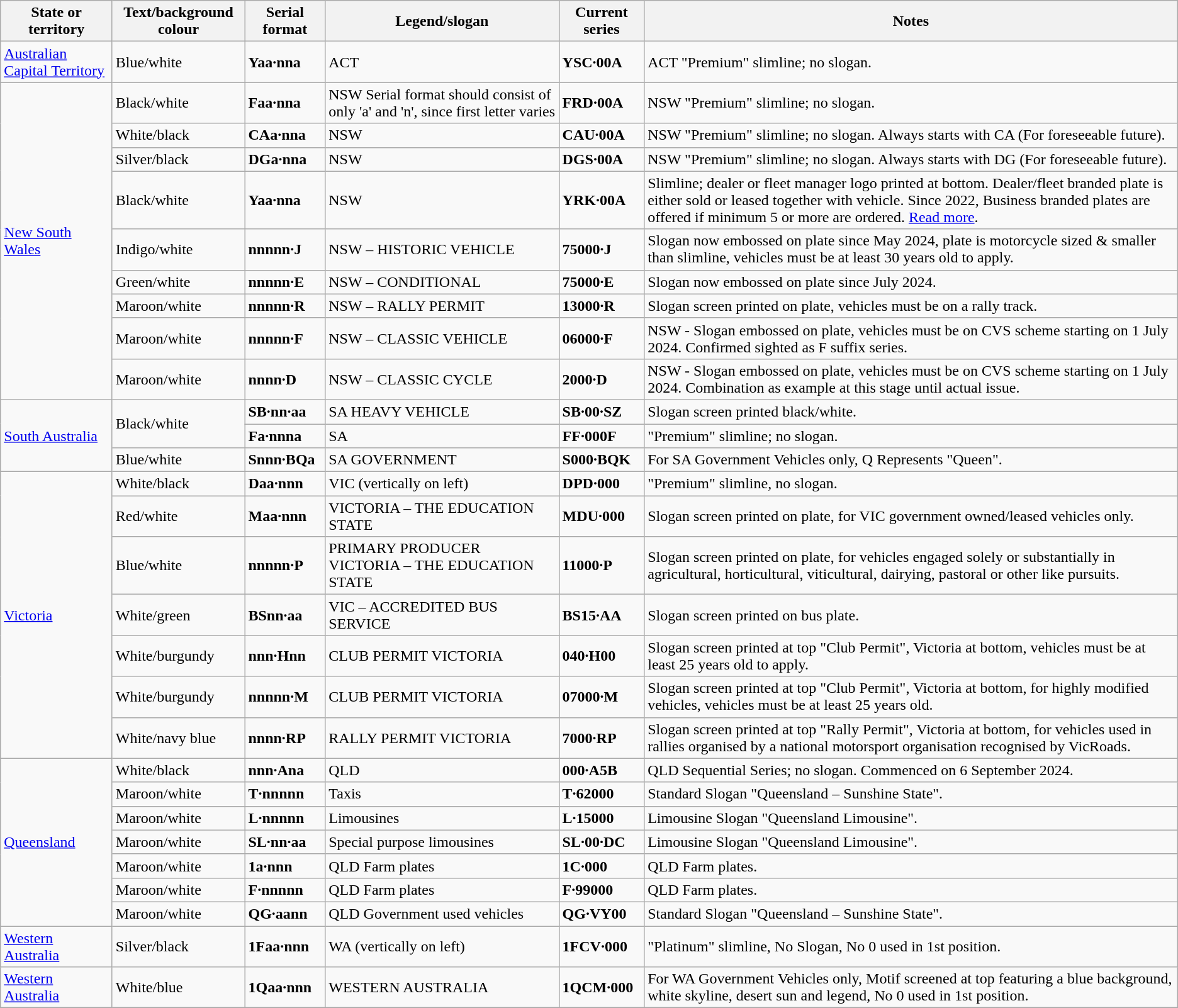<table class = "wikitable">
<tr>
<th>State or territory</th>
<th>Text/background colour</th>
<th>Serial format</th>
<th>Legend/slogan</th>
<th>Current series</th>
<th>Notes</th>
</tr>
<tr>
<td><a href='#'>Australian Capital Territory</a></td>
<td>Blue/white</td>
<td><span><strong>Yaa·nna</strong></span></td>
<td>ACT <br></td>
<td><span><strong>YSC·00A</strong></span></td>
<td>ACT "Premium" slimline; no slogan.</td>
</tr>
<tr>
<td rowspan="9"><a href='#'>New South Wales</a></td>
<td>Black/white</td>
<td><span><strong>Faa·nna</strong></span></td>
<td>NSW  Serial format should consist of only 'a' and 'n', since first letter varies</td>
<td><span><strong>FRD·00A</strong></span></td>
<td>NSW "Premium" slimline; no slogan.</td>
</tr>
<tr>
<td>White/black</td>
<td><span><strong>CAa·nna</strong></span></td>
<td>NSW</td>
<td><span><strong>CAU·00A</strong></span></td>
<td>NSW "Premium" slimline; no slogan. Always starts with CA (For foreseeable future).</td>
</tr>
<tr>
<td>Silver/black</td>
<td><span><strong>DGa·nna</strong></span></td>
<td>NSW</td>
<td><span><strong>DGS·00A</strong></span></td>
<td>NSW "Premium" slimline; no slogan. Always starts with DG (For foreseeable future).</td>
</tr>
<tr>
<td>Black/white</td>
<td><span><strong>Yaa·nna</strong></span></td>
<td>NSW</td>
<td><span><strong>YRK·00A</strong></span></td>
<td>Slimline; dealer or fleet manager logo printed at bottom. Dealer/fleet branded plate is either sold or leased together with vehicle. Since 2022, Business branded plates are offered if minimum 5 or more are ordered. <a href='#'>Read more</a>.</td>
</tr>
<tr>
<td>Indigo/white</td>
<td><span><strong>nnnnn·J</strong></span></td>
<td>NSW – HISTORIC VEHICLE</td>
<td><span><strong>75000·J</strong></span></td>
<td>Slogan now embossed on plate since May 2024, plate is motorcycle sized & smaller than slimline, vehicles must be at least 30 years old to apply.</td>
</tr>
<tr>
<td>Green/white</td>
<td><span><strong>nnnnn·E</strong></span></td>
<td>NSW – CONDITIONAL</td>
<td><span><strong>75000·E</strong></span></td>
<td>Slogan now embossed on plate since July 2024.</td>
</tr>
<tr>
<td>Maroon/white</td>
<td><span><strong>nnnnn·R</strong></span></td>
<td>NSW – RALLY PERMIT</td>
<td><span><strong>13000·R</strong></span></td>
<td>Slogan screen printed on plate, vehicles must be on a rally track.</td>
</tr>
<tr>
<td>Maroon/white</td>
<td><span><strong>nnnnn·F</strong></span></td>
<td>NSW – CLASSIC VEHICLE</td>
<td><span><strong>06000·F</strong></span></td>
<td>NSW - Slogan embossed on plate, vehicles must be on CVS scheme starting on 1 July 2024. Confirmed sighted as F suffix series.</td>
</tr>
<tr>
<td>Maroon/white</td>
<td><span><strong>nnnn·D</strong></span></td>
<td>NSW – CLASSIC CYCLE</td>
<td><span><strong>2000·D</strong></span></td>
<td>NSW - Slogan embossed on plate, vehicles must be on CVS scheme starting on 1 July 2024. Combination as example at this stage until actual issue.</td>
</tr>
<tr>
<td rowspan="3"><a href='#'>South Australia</a></td>
<td rowspan="2">Black/white</td>
<td><span><strong>SB·nn·aa</strong></span></td>
<td>SA HEAVY VEHICLE</td>
<td><span><strong>SB·00·SZ</strong></span></td>
<td>Slogan screen printed black/white.</td>
</tr>
<tr>
<td><span><strong>Fa·nnna</strong></span></td>
<td>SA</td>
<td><span><strong>FF·000F</strong></span></td>
<td>"Premium" slimline; no slogan.</td>
</tr>
<tr>
<td>Blue/white</td>
<td><span><strong>Snnn·BQa</strong></span></td>
<td>SA GOVERNMENT</td>
<td><span><strong>S000·BQK</strong></span></td>
<td>For SA Government Vehicles only, Q Represents "Queen".</td>
</tr>
<tr>
<td rowspan="7"><a href='#'>Victoria</a></td>
<td>White/black</td>
<td><span><strong>Daa·nnn</strong></span></td>
<td>VIC (vertically on left)</td>
<td><span><strong>DPD·000</strong></span></td>
<td>"Premium" slimline, no slogan.</td>
</tr>
<tr>
<td>Red/white</td>
<td><span><strong>Maa·nnn</strong></span></td>
<td>VICTORIA – THE EDUCATION STATE</td>
<td><span><strong>MDU·000</strong></span></td>
<td>Slogan screen printed on plate, for VIC government owned/leased vehicles only.</td>
</tr>
<tr>
<td>Blue/white</td>
<td><span><strong>nnnnn·P</strong></span></td>
<td>PRIMARY PRODUCER VICTORIA – THE EDUCATION STATE</td>
<td><span><strong>11000·P</strong></span></td>
<td>Slogan screen printed on plate, for vehicles engaged solely or substantially in agricultural, horticultural, viticultural, dairying, pastoral or other like pursuits.</td>
</tr>
<tr>
<td>White/green</td>
<td><span><strong>BSnn·aa</strong></span></td>
<td>VIC – ACCREDITED BUS SERVICE</td>
<td><span><strong>BS15·AA</strong></span></td>
<td>Slogan screen printed on bus plate.</td>
</tr>
<tr>
<td>White/burgundy</td>
<td><span><strong>nnn·Hnn</strong></span></td>
<td>CLUB PERMIT VICTORIA</td>
<td><span><strong>040·H00</strong></span></td>
<td>Slogan screen printed at top "Club Permit", Victoria at bottom, vehicles must be at least 25 years old to apply.</td>
</tr>
<tr>
<td>White/burgundy</td>
<td><span><strong>nnnnn·M</strong></span></td>
<td>CLUB PERMIT VICTORIA</td>
<td><span><strong>07000·M</strong></span></td>
<td>Slogan screen printed at top "Club Permit", Victoria at bottom, for highly modified vehicles, vehicles must be at least 25 years old.</td>
</tr>
<tr>
<td>White/navy blue</td>
<td><span><strong>nnnn·RP</strong></span></td>
<td>RALLY PERMIT VICTORIA</td>
<td><span><strong>7000·RP</strong></span></td>
<td>Slogan screen printed at top "Rally Permit", Victoria at bottom, for vehicles used in rallies organised by a national motorsport organisation recognised by VicRoads.</td>
</tr>
<tr>
<td rowspan="7"><a href='#'>Queensland</a></td>
<td>White/black</td>
<td><span><strong>nnn·Ana</strong></span></td>
<td>QLD</td>
<td><span><strong>000·A5B</strong></span></td>
<td>QLD Sequential Series; no slogan. Commenced on 6 September 2024.</td>
</tr>
<tr>
<td>Maroon/white</td>
<td><span><strong>T·nnnnn</strong></span></td>
<td>Taxis</td>
<td><span><strong>T·62000</strong></span></td>
<td>Standard Slogan "Queensland – Sunshine State".</td>
</tr>
<tr>
<td>Maroon/white</td>
<td><span><strong>L·nnnnn</strong></span></td>
<td>Limousines</td>
<td><span><strong>L·15000</strong></span></td>
<td>Limousine Slogan "Queensland Limousine".</td>
</tr>
<tr>
<td>Maroon/white</td>
<td><span><strong>SL·nn·aa</strong></span></td>
<td>Special purpose limousines</td>
<td><span><strong>SL·00·DC</strong></span></td>
<td>Limousine Slogan "Queensland Limousine".</td>
</tr>
<tr>
<td>Maroon/white</td>
<td><span><strong>1a·nnn</strong></span></td>
<td>QLD Farm plates</td>
<td><span><strong>1C·000</strong></span></td>
<td>QLD Farm plates.</td>
</tr>
<tr>
<td>Maroon/white</td>
<td><span><strong>F·nnnnn</strong></span></td>
<td>QLD Farm plates</td>
<td><span><strong>F·99000</strong></span></td>
<td>QLD Farm plates.</td>
</tr>
<tr>
<td>Maroon/white</td>
<td><span><strong>QG·aann</strong></span></td>
<td>QLD Government used vehicles</td>
<td><span><strong>QG·VY00</strong></span></td>
<td>Standard Slogan "Queensland – Sunshine State".</td>
</tr>
<tr>
<td><a href='#'>Western Australia</a></td>
<td>Silver/black</td>
<td><span><strong>1Faa·nnn</strong></span></td>
<td>WA (vertically on left)</td>
<td><span><strong>1FCV·000</strong></span></td>
<td>"Platinum" slimline, No Slogan, No 0 used in 1st position.</td>
</tr>
<tr>
<td><a href='#'>Western Australia</a></td>
<td>White/blue</td>
<td><span><strong>1Qaa·nnn</strong></span></td>
<td>WESTERN AUSTRALIA</td>
<td><span><strong>1QCM·000</strong></span></td>
<td>For WA Government Vehicles only, Motif screened at top featuring a blue background, white skyline, desert sun and legend, No 0 used in 1st position.</td>
</tr>
<tr>
</tr>
</table>
